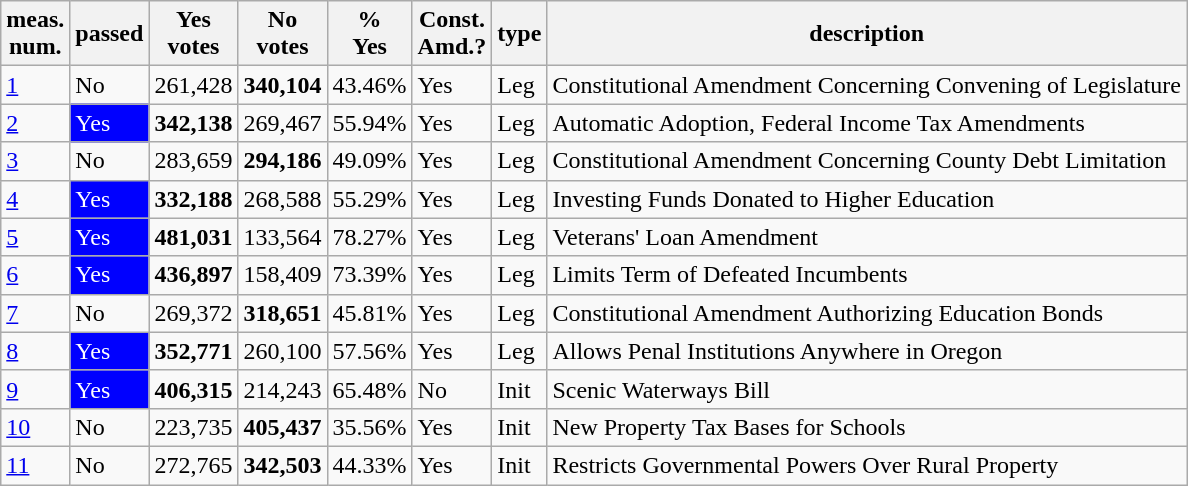<table class="wikitable sortable">
<tr>
<th>meas.<br>num.</th>
<th>passed</th>
<th>Yes<br>votes</th>
<th>No<br>votes</th>
<th>%<br>Yes</th>
<th>Const.<br>Amd.?</th>
<th>type</th>
<th>description</th>
</tr>
<tr>
<td><a href='#'>1</a></td>
<td>No</td>
<td>261,428</td>
<td><strong>340,104</strong></td>
<td>43.46%</td>
<td>Yes</td>
<td>Leg</td>
<td>Constitutional Amendment Concerning Convening of Legislature</td>
</tr>
<tr>
<td><a href='#'>2</a></td>
<td style="background:blue;color:white">Yes</td>
<td><strong>342,138</strong></td>
<td>269,467</td>
<td>55.94%</td>
<td>Yes</td>
<td>Leg</td>
<td>Automatic Adoption, Federal Income Tax Amendments</td>
</tr>
<tr>
<td><a href='#'>3</a></td>
<td>No</td>
<td>283,659</td>
<td><strong>294,186</strong></td>
<td>49.09%</td>
<td>Yes</td>
<td>Leg</td>
<td>Constitutional Amendment Concerning County Debt Limitation</td>
</tr>
<tr>
<td><a href='#'>4</a></td>
<td style="background:blue;color:white">Yes</td>
<td><strong>332,188</strong></td>
<td>268,588</td>
<td>55.29%</td>
<td>Yes</td>
<td>Leg</td>
<td>Investing Funds Donated to Higher Education</td>
</tr>
<tr>
<td><a href='#'>5</a></td>
<td style="background:blue;color:white">Yes</td>
<td><strong>481,031</strong></td>
<td>133,564</td>
<td>78.27%</td>
<td>Yes</td>
<td>Leg</td>
<td>Veterans' Loan Amendment</td>
</tr>
<tr>
<td><a href='#'>6</a></td>
<td style="background:blue;color:white">Yes</td>
<td><strong>436,897</strong></td>
<td>158,409</td>
<td>73.39%</td>
<td>Yes</td>
<td>Leg</td>
<td>Limits Term of Defeated Incumbents</td>
</tr>
<tr>
<td><a href='#'>7</a></td>
<td>No</td>
<td>269,372</td>
<td><strong>318,651</strong></td>
<td>45.81%</td>
<td>Yes</td>
<td>Leg</td>
<td>Constitutional Amendment Authorizing Education Bonds</td>
</tr>
<tr>
<td><a href='#'>8</a></td>
<td style="background:blue;color:white">Yes</td>
<td><strong>352,771</strong></td>
<td>260,100</td>
<td>57.56%</td>
<td>Yes</td>
<td>Leg</td>
<td>Allows Penal Institutions Anywhere in Oregon</td>
</tr>
<tr>
<td><a href='#'>9</a></td>
<td style="background:blue;color:white">Yes</td>
<td><strong>406,315</strong></td>
<td>214,243</td>
<td>65.48%</td>
<td>No</td>
<td>Init</td>
<td>Scenic Waterways Bill</td>
</tr>
<tr>
<td><a href='#'>10</a></td>
<td>No</td>
<td>223,735</td>
<td><strong>405,437</strong></td>
<td>35.56%</td>
<td>Yes</td>
<td>Init</td>
<td>New Property Tax Bases for Schools</td>
</tr>
<tr>
<td><a href='#'>11</a></td>
<td>No</td>
<td>272,765</td>
<td><strong>342,503</strong></td>
<td>44.33%</td>
<td>Yes</td>
<td>Init</td>
<td>Restricts Governmental Powers Over Rural Property</td>
</tr>
</table>
